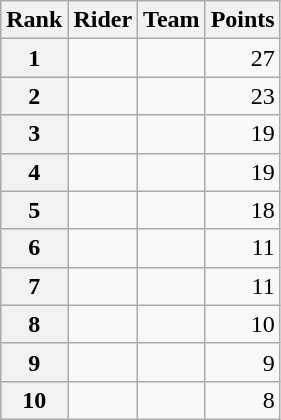<table class="wikitable">
<tr>
<th scope="col">Rank</th>
<th scope="col">Rider</th>
<th scope="col">Team</th>
<th scope="col">Points</th>
</tr>
<tr>
<th scope="row">1</th>
<td> </td>
<td></td>
<td style="text-align:right;">27</td>
</tr>
<tr>
<th scope="row">2</th>
<td> </td>
<td></td>
<td style="text-align:right;">23</td>
</tr>
<tr>
<th scope="row">3</th>
<td> </td>
<td></td>
<td style="text-align:right;">19</td>
</tr>
<tr>
<th scope="row">4</th>
<td></td>
<td></td>
<td style="text-align:right;">19</td>
</tr>
<tr>
<th scope="row">5</th>
<td></td>
<td></td>
<td style="text-align:right;">18</td>
</tr>
<tr>
<th scope="row">6</th>
<td></td>
<td></td>
<td style="text-align:right;">11</td>
</tr>
<tr>
<th scope="row">7</th>
<td></td>
<td></td>
<td style="text-align:right;">11</td>
</tr>
<tr>
<th scope="row">8</th>
<td></td>
<td></td>
<td style="text-align:right;">10</td>
</tr>
<tr>
<th scope="row">9</th>
<td></td>
<td></td>
<td style="text-align:right;">9</td>
</tr>
<tr>
<th scope="row">10</th>
<td></td>
<td></td>
<td style="text-align:right;">8</td>
</tr>
</table>
